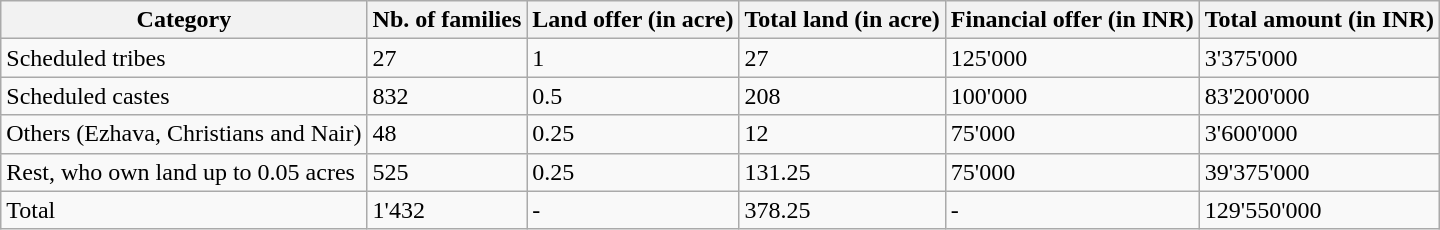<table class="wikitable">
<tr>
<th>Category</th>
<th>Nb. of families</th>
<th>Land offer (in acre)</th>
<th>Total land (in acre)</th>
<th>Financial offer (in INR)</th>
<th>Total amount (in INR)</th>
</tr>
<tr>
<td>Scheduled tribes</td>
<td>27</td>
<td>1</td>
<td>27</td>
<td>125'000</td>
<td>3'375'000</td>
</tr>
<tr>
<td>Scheduled castes</td>
<td>832</td>
<td>0.5</td>
<td>208</td>
<td>100'000</td>
<td>83'200'000</td>
</tr>
<tr>
<td>Others (Ezhava, Christians and Nair)</td>
<td>48</td>
<td>0.25</td>
<td>12</td>
<td>75'000</td>
<td>3'600'000</td>
</tr>
<tr>
<td>Rest, who own land up to 0.05 acres</td>
<td>525</td>
<td>0.25</td>
<td>131.25</td>
<td>75'000</td>
<td>39'375'000</td>
</tr>
<tr>
<td>Total</td>
<td>1'432</td>
<td>-</td>
<td>378.25</td>
<td>-</td>
<td>129'550'000</td>
</tr>
</table>
